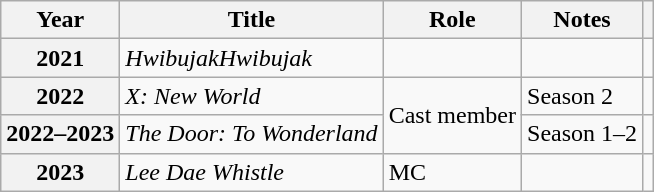<table class="wikitable  plainrowheaders">
<tr>
<th scope="col">Year</th>
<th scope="col">Title</th>
<th scope="col">Role</th>
<th scope="col">Notes</th>
<th scope="col" class="unsortable"></th>
</tr>
<tr>
<th scope="row">2021</th>
<td><em>HwibujakHwibujak</em></td>
<td></td>
<td></td>
<td></td>
</tr>
<tr>
<th scope="row">2022</th>
<td><em>X: New World</em></td>
<td rowspan=2>Cast member</td>
<td>Season 2</td>
<td></td>
</tr>
<tr>
<th scope="row">2022–2023</th>
<td><em>The Door: To Wonderland</em></td>
<td>Season 1–2</td>
<td></td>
</tr>
<tr>
<th scope="row">2023</th>
<td><em>Lee Dae Whistle</em></td>
<td>MC</td>
<td></td>
<td></td>
</tr>
</table>
